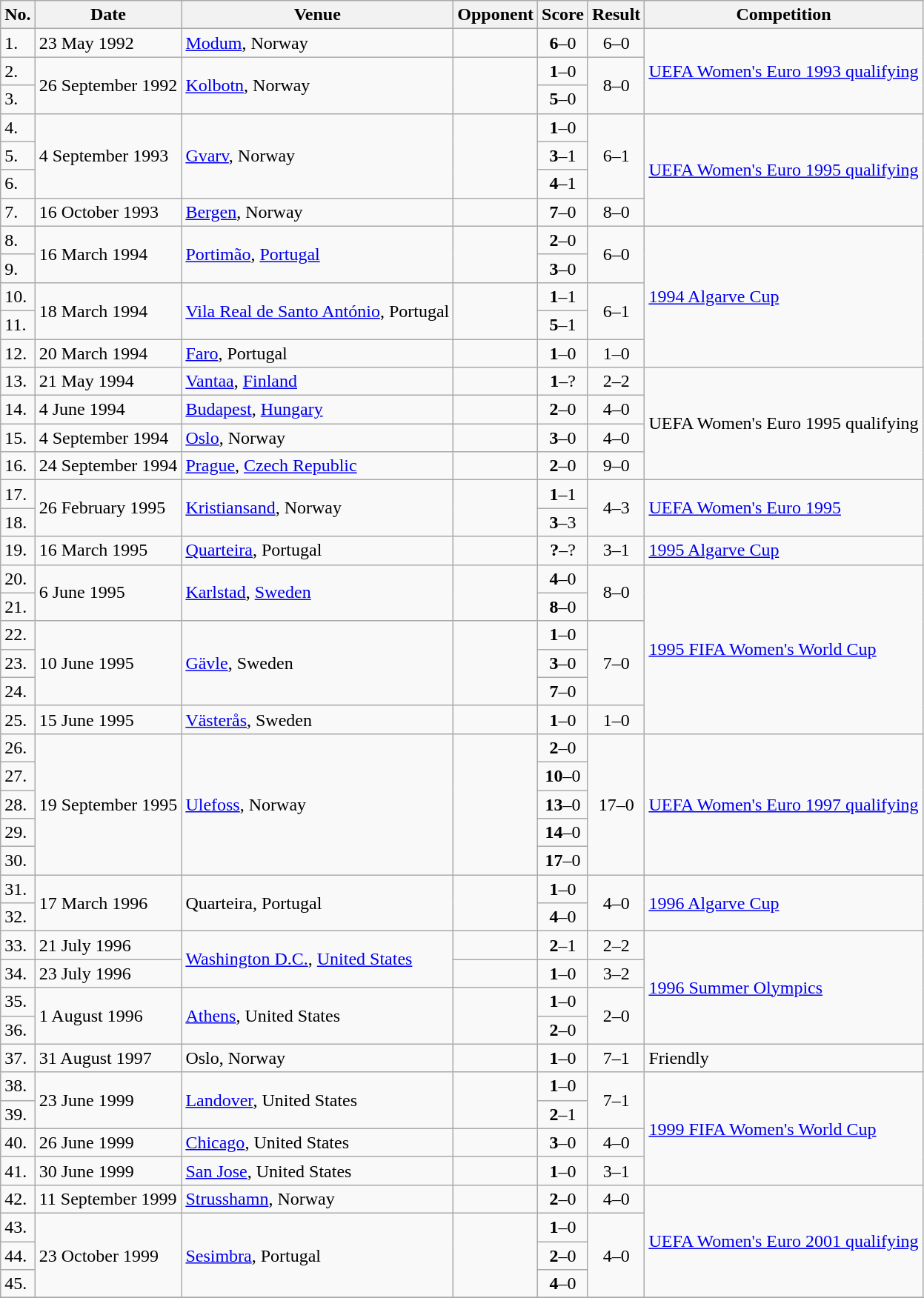<table class="wikitable">
<tr>
<th>No.</th>
<th>Date</th>
<th>Venue</th>
<th>Opponent</th>
<th>Score</th>
<th>Result</th>
<th>Competition</th>
</tr>
<tr>
<td>1.</td>
<td>23 May 1992</td>
<td><a href='#'>Modum</a>, Norway</td>
<td></td>
<td align=center><strong>6</strong>–0</td>
<td align=center>6–0</td>
<td rowspan=3><a href='#'>UEFA Women's Euro 1993 qualifying</a></td>
</tr>
<tr>
<td>2.</td>
<td rowspan=2>26 September 1992</td>
<td rowspan=2><a href='#'>Kolbotn</a>, Norway</td>
<td rowspan=2></td>
<td align=center><strong>1</strong>–0</td>
<td rowspan=2 align=center>8–0</td>
</tr>
<tr>
<td>3.</td>
<td align=center><strong>5</strong>–0</td>
</tr>
<tr>
<td>4.</td>
<td rowspan=3>4 September 1993</td>
<td rowspan=3><a href='#'>Gvarv</a>, Norway</td>
<td rowspan=3></td>
<td align=center><strong>1</strong>–0</td>
<td rowspan=3 align=center>6–1</td>
<td rowspan=4><a href='#'>UEFA Women's Euro 1995 qualifying</a></td>
</tr>
<tr>
<td>5.</td>
<td align=center><strong>3</strong>–1</td>
</tr>
<tr>
<td>6.</td>
<td align=center><strong>4</strong>–1</td>
</tr>
<tr>
<td>7.</td>
<td>16 October 1993</td>
<td><a href='#'>Bergen</a>, Norway</td>
<td></td>
<td align=center><strong>7</strong>–0</td>
<td align=center>8–0</td>
</tr>
<tr>
<td>8.</td>
<td rowspan=2>16 March 1994</td>
<td rowspan=2><a href='#'>Portimão</a>, <a href='#'>Portugal</a></td>
<td rowspan=2></td>
<td align=center><strong>2</strong>–0</td>
<td rowspan=2 align=center>6–0</td>
<td rowspan=5><a href='#'>1994 Algarve Cup</a></td>
</tr>
<tr>
<td>9.</td>
<td align=center><strong>3</strong>–0</td>
</tr>
<tr>
<td>10.</td>
<td rowspan=2>18 March 1994</td>
<td rowspan=2><a href='#'>Vila Real de Santo António</a>, Portugal</td>
<td rowspan=2></td>
<td align=center><strong>1</strong>–1</td>
<td rowspan=2 align=center>6–1</td>
</tr>
<tr>
<td>11.</td>
<td align=center><strong>5</strong>–1</td>
</tr>
<tr>
<td>12.</td>
<td>20 March 1994</td>
<td><a href='#'>Faro</a>, Portugal</td>
<td></td>
<td align=center><strong>1</strong>–0</td>
<td align=center>1–0</td>
</tr>
<tr>
<td>13.</td>
<td>21 May 1994</td>
<td><a href='#'>Vantaa</a>, <a href='#'>Finland</a></td>
<td></td>
<td align=center><strong>1</strong>–?</td>
<td align=center>2–2</td>
<td rowspan=4>UEFA Women's Euro 1995 qualifying</td>
</tr>
<tr>
<td>14.</td>
<td>4 June 1994</td>
<td><a href='#'>Budapest</a>, <a href='#'>Hungary</a></td>
<td></td>
<td align=center><strong>2</strong>–0</td>
<td align=center>4–0</td>
</tr>
<tr>
<td>15.</td>
<td>4 September 1994</td>
<td><a href='#'>Oslo</a>, Norway</td>
<td></td>
<td align=center><strong>3</strong>–0</td>
<td align=center>4–0</td>
</tr>
<tr>
<td>16.</td>
<td>24 September 1994</td>
<td><a href='#'>Prague</a>, <a href='#'>Czech Republic</a></td>
<td></td>
<td align=center><strong>2</strong>–0</td>
<td align=center>9–0</td>
</tr>
<tr>
<td>17.</td>
<td rowspan=2>26 February 1995</td>
<td rowspan=2><a href='#'>Kristiansand</a>, Norway</td>
<td rowspan=2></td>
<td align=center><strong>1</strong>–1</td>
<td rowspan=2 align=center>4–3</td>
<td rowspan=2><a href='#'>UEFA Women's Euro 1995</a></td>
</tr>
<tr>
<td>18.</td>
<td align=center><strong>3</strong>–3</td>
</tr>
<tr>
<td>19.</td>
<td>16 March 1995</td>
<td><a href='#'>Quarteira</a>, Portugal</td>
<td></td>
<td align=center><strong>?</strong>–?</td>
<td align=center>3–1</td>
<td><a href='#'>1995 Algarve Cup</a></td>
</tr>
<tr>
<td>20.</td>
<td rowspan=2>6 June 1995</td>
<td rowspan=2><a href='#'>Karlstad</a>, <a href='#'>Sweden</a></td>
<td rowspan=2></td>
<td align=center><strong>4</strong>–0</td>
<td rowspan=2 align=center>8–0</td>
<td rowspan=6><a href='#'>1995 FIFA Women's World Cup</a></td>
</tr>
<tr>
<td>21.</td>
<td align=center><strong>8</strong>–0</td>
</tr>
<tr>
<td>22.</td>
<td rowspan=3>10 June 1995</td>
<td rowspan=3><a href='#'>Gävle</a>, Sweden</td>
<td rowspan=3></td>
<td align=center><strong>1</strong>–0</td>
<td rowspan=3 align=center>7–0</td>
</tr>
<tr>
<td>23.</td>
<td align=center><strong>3</strong>–0</td>
</tr>
<tr>
<td>24.</td>
<td align=center><strong>7</strong>–0</td>
</tr>
<tr>
<td>25.</td>
<td>15 June 1995</td>
<td><a href='#'>Västerås</a>, Sweden</td>
<td></td>
<td align=center><strong>1</strong>–0</td>
<td align=center>1–0</td>
</tr>
<tr>
<td>26.</td>
<td rowspan=5>19 September 1995</td>
<td rowspan=5><a href='#'>Ulefoss</a>, Norway</td>
<td rowspan=5></td>
<td align=center><strong>2</strong>–0</td>
<td rowspan=5 align=center>17–0</td>
<td rowspan=5><a href='#'>UEFA Women's Euro 1997 qualifying</a></td>
</tr>
<tr>
<td>27.</td>
<td align=center><strong>10</strong>–0</td>
</tr>
<tr>
<td>28.</td>
<td align=center><strong>13</strong>–0</td>
</tr>
<tr>
<td>29.</td>
<td align=center><strong>14</strong>–0</td>
</tr>
<tr>
<td>30.</td>
<td align=center><strong>17</strong>–0</td>
</tr>
<tr>
<td>31.</td>
<td rowspan=2>17 March 1996</td>
<td rowspan=2>Quarteira, Portugal</td>
<td rowspan=2></td>
<td align=center><strong>1</strong>–0</td>
<td rowspan=2 align=center>4–0</td>
<td rowspan=2><a href='#'>1996 Algarve Cup</a></td>
</tr>
<tr>
<td>32.</td>
<td align=center><strong>4</strong>–0</td>
</tr>
<tr>
<td>33.</td>
<td>21 July 1996</td>
<td rowspan=2><a href='#'>Washington D.C.</a>, <a href='#'>United States</a></td>
<td></td>
<td align=center><strong>2</strong>–1</td>
<td align=center>2–2</td>
<td rowspan=4><a href='#'>1996 Summer Olympics</a></td>
</tr>
<tr>
<td>34.</td>
<td>23 July 1996</td>
<td></td>
<td align=center><strong>1</strong>–0</td>
<td align=center>3–2</td>
</tr>
<tr>
<td>35.</td>
<td rowspan=2>1 August 1996</td>
<td rowspan=2><a href='#'>Athens</a>, United States</td>
<td rowspan=2></td>
<td align=center><strong>1</strong>–0</td>
<td rowspan=2 align=center>2–0</td>
</tr>
<tr>
<td>36.</td>
<td align=center><strong>2</strong>–0</td>
</tr>
<tr>
<td>37.</td>
<td>31 August 1997</td>
<td>Oslo, Norway</td>
<td></td>
<td align=center><strong>1</strong>–0</td>
<td align=center>7–1</td>
<td>Friendly</td>
</tr>
<tr>
<td>38.</td>
<td rowspan=2>23 June 1999</td>
<td rowspan=2><a href='#'>Landover</a>, United States</td>
<td rowspan=2></td>
<td align=center><strong>1</strong>–0</td>
<td rowspan=2 align=center>7–1</td>
<td rowspan=4><a href='#'>1999 FIFA Women's World Cup</a></td>
</tr>
<tr>
<td>39.</td>
<td align=center><strong>2</strong>–1</td>
</tr>
<tr>
<td>40.</td>
<td>26 June 1999</td>
<td><a href='#'>Chicago</a>, United States</td>
<td></td>
<td align=center><strong>3</strong>–0</td>
<td align=center>4–0</td>
</tr>
<tr>
<td>41.</td>
<td>30 June 1999</td>
<td><a href='#'>San Jose</a>, United States</td>
<td></td>
<td align=center><strong>1</strong>–0</td>
<td align=center>3–1</td>
</tr>
<tr>
<td>42.</td>
<td>11 September 1999</td>
<td><a href='#'>Strusshamn</a>, Norway</td>
<td></td>
<td align=center><strong>2</strong>–0</td>
<td align=center>4–0</td>
<td rowspan=4><a href='#'>UEFA Women's Euro 2001 qualifying</a></td>
</tr>
<tr>
<td>43.</td>
<td rowspan=3>23 October 1999</td>
<td rowspan=3><a href='#'>Sesimbra</a>, Portugal</td>
<td rowspan=3></td>
<td align=center><strong>1</strong>–0</td>
<td rowspan=3 align=center>4–0</td>
</tr>
<tr>
<td>44.</td>
<td align=center><strong>2</strong>–0</td>
</tr>
<tr>
<td>45.</td>
<td align=center><strong>4</strong>–0</td>
</tr>
<tr>
</tr>
</table>
